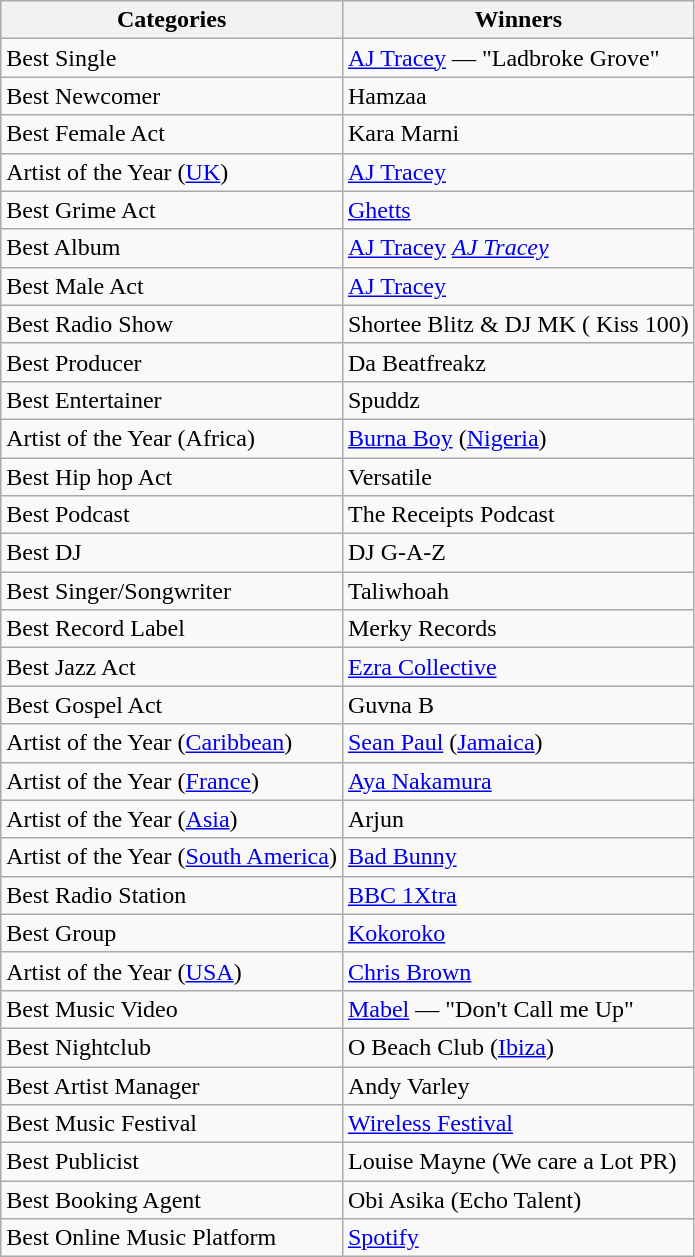<table class="wikitable">
<tr>
<th>Categories</th>
<th>Winners</th>
</tr>
<tr>
<td>Best Single<br></td>
<td><a href='#'>AJ Tracey</a> — "Ladbroke Grove"</td>
</tr>
<tr>
<td>Best Newcomer</td>
<td>Hamzaa</td>
</tr>
<tr>
<td>Best Female Act</td>
<td>Kara Marni</td>
</tr>
<tr>
<td>Artist of the Year (<a href='#'>UK</a>)<br></td>
<td><a href='#'>AJ Tracey</a></td>
</tr>
<tr>
<td>Best Grime Act</td>
<td><a href='#'>Ghetts</a></td>
</tr>
<tr>
<td>Best Album</td>
<td><a href='#'>AJ Tracey</a> <em><a href='#'>AJ Tracey</a></em></td>
</tr>
<tr>
<td>Best Male Act<br></td>
<td><a href='#'>AJ Tracey</a></td>
</tr>
<tr>
<td>Best Radio Show</td>
<td>Shortee Blitz & DJ MK ( Kiss 100)</td>
</tr>
<tr>
<td>Best Producer</td>
<td>Da Beatfreakz</td>
</tr>
<tr>
<td>Best Entertainer</td>
<td>Spuddz</td>
</tr>
<tr>
<td>Artist of the Year (Africa)<br></td>
<td><a href='#'>Burna Boy</a> (<a href='#'>Nigeria</a>)</td>
</tr>
<tr>
<td>Best Hip hop Act</td>
<td>Versatile</td>
</tr>
<tr>
<td>Best Podcast</td>
<td>The Receipts Podcast</td>
</tr>
<tr>
<td>Best DJ</td>
<td>DJ G-A-Z</td>
</tr>
<tr>
<td>Best Singer/Songwriter</td>
<td>Taliwhoah</td>
</tr>
<tr>
<td>Best Record Label</td>
<td>Merky Records</td>
</tr>
<tr>
<td>Best Jazz Act</td>
<td><a href='#'>Ezra Collective</a></td>
</tr>
<tr>
<td>Best Gospel Act</td>
<td>Guvna B</td>
</tr>
<tr>
<td>Artist of the Year (<a href='#'>Caribbean</a>)</td>
<td><a href='#'>Sean Paul</a> (<a href='#'>Jamaica</a>)</td>
</tr>
<tr>
<td>Artist of the Year (<a href='#'>France</a>)</td>
<td><a href='#'>Aya Nakamura</a></td>
</tr>
<tr>
<td>Artist of the Year (<a href='#'>Asia</a>)</td>
<td>Arjun</td>
</tr>
<tr>
<td>Artist of the Year (<a href='#'>South America</a>)</td>
<td><a href='#'>Bad Bunny</a></td>
</tr>
<tr>
<td>Best Radio Station</td>
<td><a href='#'>BBC 1Xtra</a></td>
</tr>
<tr>
<td>Best Group</td>
<td><a href='#'>Kokoroko</a></td>
</tr>
<tr>
<td>Artist of the Year (<a href='#'>USA</a>)</td>
<td><a href='#'>Chris Brown</a></td>
</tr>
<tr>
<td>Best Music Video</td>
<td><a href='#'>Mabel</a> — "Don't Call me Up"</td>
</tr>
<tr>
<td>Best Nightclub</td>
<td>O Beach Club (<a href='#'>Ibiza</a>)</td>
</tr>
<tr>
<td>Best Artist Manager</td>
<td>Andy Varley</td>
</tr>
<tr>
<td>Best Music Festival</td>
<td><a href='#'>Wireless Festival</a></td>
</tr>
<tr>
<td>Best Publicist</td>
<td>Louise Mayne (We care a Lot PR)</td>
</tr>
<tr>
<td>Best Booking Agent</td>
<td>Obi Asika (Echo Talent)</td>
</tr>
<tr>
<td>Best Online Music Platform</td>
<td><a href='#'>Spotify</a></td>
</tr>
</table>
